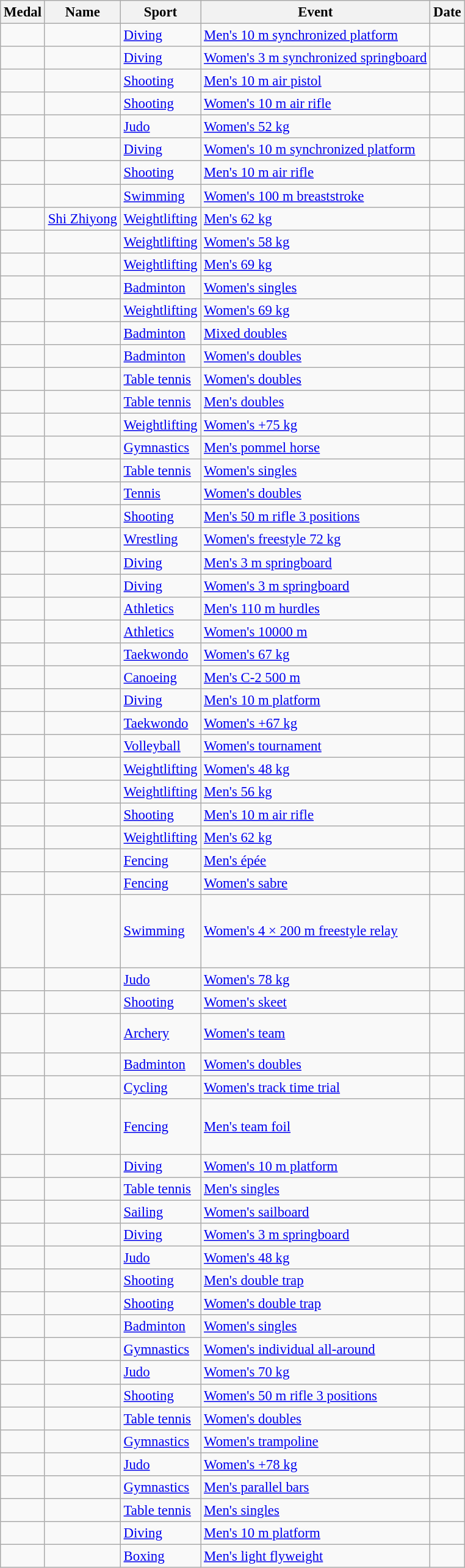<table class="wikitable sortable" style="font-size:95%">
<tr>
<th>Medal</th>
<th>Name</th>
<th>Sport</th>
<th>Event</th>
<th>Date</th>
</tr>
<tr>
<td></td>
<td><br> </td>
<td><a href='#'>Diving</a></td>
<td><a href='#'>Men's 10 m synchronized platform</a></td>
<td></td>
</tr>
<tr>
<td></td>
<td><br></td>
<td><a href='#'>Diving</a></td>
<td><a href='#'>Women's 3 m synchronized springboard</a></td>
<td></td>
</tr>
<tr>
<td></td>
<td></td>
<td><a href='#'>Shooting</a></td>
<td><a href='#'>Men's 10 m air pistol</a></td>
<td></td>
</tr>
<tr>
<td></td>
<td></td>
<td><a href='#'>Shooting</a></td>
<td><a href='#'>Women's 10 m air rifle</a></td>
<td></td>
</tr>
<tr>
<td></td>
<td></td>
<td><a href='#'>Judo</a></td>
<td><a href='#'>Women's 52 kg</a></td>
<td></td>
</tr>
<tr>
<td></td>
<td><br></td>
<td><a href='#'>Diving</a></td>
<td><a href='#'>Women's 10 m synchronized platform</a></td>
<td></td>
</tr>
<tr>
<td></td>
<td></td>
<td><a href='#'>Shooting</a></td>
<td><a href='#'>Men's 10 m air rifle</a></td>
<td></td>
</tr>
<tr>
<td></td>
<td></td>
<td><a href='#'>Swimming</a></td>
<td><a href='#'>Women's 100 m breaststroke</a></td>
<td></td>
</tr>
<tr>
<td></td>
<td><a href='#'>Shi Zhiyong</a></td>
<td><a href='#'>Weightlifting</a></td>
<td><a href='#'>Men's 62 kg</a></td>
<td></td>
</tr>
<tr>
<td></td>
<td></td>
<td><a href='#'>Weightlifting</a></td>
<td><a href='#'>Women's 58 kg</a></td>
<td></td>
</tr>
<tr>
<td></td>
<td></td>
<td><a href='#'>Weightlifting</a></td>
<td><a href='#'>Men's 69 kg</a></td>
<td></td>
</tr>
<tr>
<td></td>
<td></td>
<td><a href='#'>Badminton</a></td>
<td><a href='#'>Women's singles</a></td>
<td></td>
</tr>
<tr>
<td></td>
<td></td>
<td><a href='#'>Weightlifting</a></td>
<td><a href='#'>Women's 69 kg</a></td>
<td></td>
</tr>
<tr>
<td></td>
<td><br></td>
<td><a href='#'>Badminton</a></td>
<td><a href='#'>Mixed doubles</a></td>
<td></td>
</tr>
<tr>
<td></td>
<td><br></td>
<td><a href='#'>Badminton</a></td>
<td><a href='#'>Women's doubles</a></td>
<td></td>
</tr>
<tr>
<td></td>
<td><br></td>
<td><a href='#'>Table tennis</a></td>
<td><a href='#'>Women's doubles</a></td>
<td></td>
</tr>
<tr>
<td></td>
<td><br></td>
<td><a href='#'>Table tennis</a></td>
<td><a href='#'>Men's doubles</a></td>
<td></td>
</tr>
<tr>
<td></td>
<td></td>
<td><a href='#'>Weightlifting</a></td>
<td><a href='#'>Women's +75 kg</a></td>
<td></td>
</tr>
<tr>
<td></td>
<td></td>
<td><a href='#'>Gymnastics</a></td>
<td><a href='#'>Men's pommel horse</a></td>
<td></td>
</tr>
<tr>
<td></td>
<td></td>
<td><a href='#'>Table tennis</a></td>
<td><a href='#'>Women's singles</a></td>
<td></td>
</tr>
<tr>
<td></td>
<td><br></td>
<td><a href='#'>Tennis</a></td>
<td><a href='#'>Women's doubles</a></td>
<td></td>
</tr>
<tr>
<td></td>
<td></td>
<td><a href='#'>Shooting</a></td>
<td><a href='#'>Men's 50 m rifle 3 positions</a></td>
<td></td>
</tr>
<tr>
<td></td>
<td></td>
<td><a href='#'>Wrestling</a></td>
<td><a href='#'>Women's freestyle 72 kg</a></td>
<td></td>
</tr>
<tr>
<td></td>
<td></td>
<td><a href='#'>Diving</a></td>
<td><a href='#'>Men's 3 m springboard</a></td>
<td></td>
</tr>
<tr>
<td></td>
<td></td>
<td><a href='#'>Diving</a></td>
<td><a href='#'>Women's 3 m springboard</a></td>
<td></td>
</tr>
<tr>
<td></td>
<td></td>
<td><a href='#'>Athletics</a></td>
<td><a href='#'>Men's 110 m hurdles</a></td>
<td></td>
</tr>
<tr>
<td></td>
<td></td>
<td><a href='#'>Athletics</a></td>
<td><a href='#'>Women's 10000 m</a></td>
<td></td>
</tr>
<tr>
<td></td>
<td></td>
<td><a href='#'>Taekwondo</a></td>
<td><a href='#'>Women's 67 kg</a></td>
<td></td>
</tr>
<tr>
<td></td>
<td><br></td>
<td><a href='#'>Canoeing</a></td>
<td><a href='#'>Men's C-2 500 m</a></td>
<td></td>
</tr>
<tr>
<td></td>
<td></td>
<td><a href='#'>Diving</a></td>
<td><a href='#'>Men's 10 m platform</a></td>
<td></td>
</tr>
<tr>
<td></td>
<td></td>
<td><a href='#'>Taekwondo</a></td>
<td><a href='#'>Women's +67 kg</a></td>
<td></td>
</tr>
<tr>
<td></td>
<td><br></td>
<td><a href='#'>Volleyball</a></td>
<td><a href='#'>Women's tournament</a></td>
<td></td>
</tr>
<tr>
<td></td>
<td></td>
<td><a href='#'>Weightlifting</a></td>
<td><a href='#'>Women's 48 kg</a></td>
<td></td>
</tr>
<tr>
<td></td>
<td></td>
<td><a href='#'>Weightlifting</a></td>
<td><a href='#'>Men's 56 kg</a></td>
<td></td>
</tr>
<tr>
<td></td>
<td></td>
<td><a href='#'>Shooting</a></td>
<td><a href='#'>Men's 10 m air rifle</a></td>
<td></td>
</tr>
<tr>
<td></td>
<td></td>
<td><a href='#'>Weightlifting</a></td>
<td><a href='#'>Men's 62 kg</a></td>
<td></td>
</tr>
<tr>
<td></td>
<td></td>
<td><a href='#'>Fencing</a></td>
<td><a href='#'>Men's épée</a></td>
<td></td>
</tr>
<tr>
<td></td>
<td></td>
<td><a href='#'>Fencing</a></td>
<td><a href='#'>Women's sabre</a></td>
<td></td>
</tr>
<tr>
<td></td>
<td><br><br><br><br></td>
<td><a href='#'>Swimming</a></td>
<td><a href='#'>Women's 4 × 200 m freestyle relay</a></td>
<td></td>
</tr>
<tr>
<td></td>
<td></td>
<td><a href='#'>Judo</a></td>
<td><a href='#'>Women's 78 kg</a></td>
<td></td>
</tr>
<tr>
<td></td>
<td></td>
<td><a href='#'>Shooting</a></td>
<td><a href='#'>Women's skeet</a></td>
<td></td>
</tr>
<tr>
<td></td>
<td><br><br></td>
<td><a href='#'>Archery</a></td>
<td><a href='#'>Women's team</a></td>
<td></td>
</tr>
<tr>
<td></td>
<td><br></td>
<td><a href='#'>Badminton</a></td>
<td><a href='#'>Women's doubles</a></td>
<td></td>
</tr>
<tr>
<td></td>
<td></td>
<td><a href='#'>Cycling</a></td>
<td><a href='#'>Women's track time trial</a></td>
<td></td>
</tr>
<tr>
<td></td>
<td><br><br><br></td>
<td><a href='#'>Fencing</a></td>
<td><a href='#'>Men's team foil</a></td>
<td></td>
</tr>
<tr>
<td></td>
<td></td>
<td><a href='#'>Diving</a></td>
<td><a href='#'>Women's 10 m platform</a></td>
<td></td>
</tr>
<tr>
<td></td>
<td></td>
<td><a href='#'>Table tennis</a></td>
<td><a href='#'>Men's singles</a></td>
<td></td>
</tr>
<tr>
<td></td>
<td></td>
<td><a href='#'>Sailing</a></td>
<td><a href='#'>Women's sailboard</a></td>
<td></td>
</tr>
<tr>
<td></td>
<td></td>
<td><a href='#'>Diving</a></td>
<td><a href='#'>Women's 3 m springboard</a></td>
<td></td>
</tr>
<tr>
<td></td>
<td></td>
<td><a href='#'>Judo</a></td>
<td><a href='#'>Women's 48 kg</a></td>
<td></td>
</tr>
<tr>
<td></td>
<td></td>
<td><a href='#'>Shooting</a></td>
<td><a href='#'>Men's double trap</a></td>
<td></td>
</tr>
<tr>
<td></td>
<td></td>
<td><a href='#'>Shooting</a></td>
<td><a href='#'>Women's double trap</a></td>
<td></td>
</tr>
<tr>
<td></td>
<td></td>
<td><a href='#'>Badminton</a></td>
<td><a href='#'>Women's singles</a></td>
<td></td>
</tr>
<tr>
<td></td>
<td></td>
<td><a href='#'>Gymnastics</a></td>
<td><a href='#'>Women's individual all-around</a></td>
<td></td>
</tr>
<tr>
<td></td>
<td></td>
<td><a href='#'>Judo</a></td>
<td><a href='#'>Women's 70 kg</a></td>
<td></td>
</tr>
<tr>
<td></td>
<td></td>
<td><a href='#'>Shooting</a></td>
<td><a href='#'>Women's 50 m rifle 3 positions</a></td>
<td></td>
</tr>
<tr>
<td></td>
<td><br></td>
<td><a href='#'>Table tennis</a></td>
<td><a href='#'>Women's doubles</a></td>
<td></td>
</tr>
<tr>
<td></td>
<td></td>
<td><a href='#'>Gymnastics</a></td>
<td><a href='#'>Women's trampoline</a></td>
<td></td>
</tr>
<tr>
<td></td>
<td></td>
<td><a href='#'>Judo</a></td>
<td><a href='#'>Women's +78 kg</a></td>
<td></td>
</tr>
<tr>
<td></td>
<td></td>
<td><a href='#'>Gymnastics</a></td>
<td><a href='#'>Men's parallel bars</a></td>
<td></td>
</tr>
<tr>
<td></td>
<td></td>
<td><a href='#'>Table tennis</a></td>
<td><a href='#'>Men's singles</a></td>
<td></td>
</tr>
<tr>
<td></td>
<td></td>
<td><a href='#'>Diving</a></td>
<td><a href='#'>Men's 10 m platform</a></td>
<td></td>
</tr>
<tr>
<td></td>
<td></td>
<td><a href='#'>Boxing</a></td>
<td><a href='#'>Men's light flyweight</a></td>
<td></td>
</tr>
</table>
